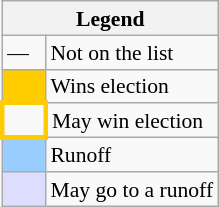<table class="wikitable" style="font-size:90%; line-height:16px;">
<tr>
<th colspan=2>Legend</th>
</tr>
<tr>
<td width=20>—</td>
<td>Not on the list</td>
</tr>
<tr>
<td style="width:20px; background:#fc0;"></td>
<td>Wins election</td>
</tr>
<tr>
<td style="width:20px; border:3px solid #fc0;"></td>
<td>May win election</td>
</tr>
<tr>
<td style="width:20px; background:#9cf;"></td>
<td>Runoff</td>
</tr>
<tr>
<td style="width:20px; background:#ddf;"></td>
<td>May go to a runoff</td>
</tr>
</table>
